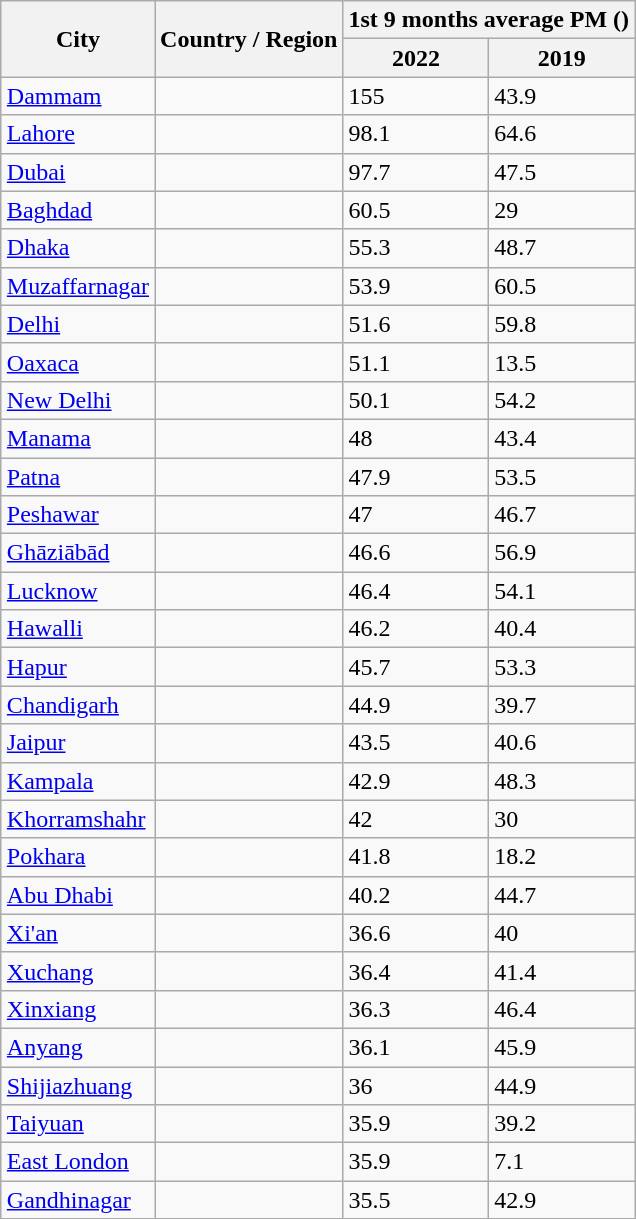<table class="wikitable sortable collapsible" style="margin-left: auto; margin-right: auto; border: none;">
<tr>
<th rowspan="2">City</th>
<th rowspan="2">Country / Region</th>
<th colspan="2">1st 9 months average PM ()</th>
</tr>
<tr>
<th>2022</th>
<th>2019</th>
</tr>
<tr>
<td><a href='#'>Dammam</a></td>
<td></td>
<td>155</td>
<td>43.9</td>
</tr>
<tr>
<td><a href='#'>Lahore</a></td>
<td></td>
<td>98.1</td>
<td>64.6</td>
</tr>
<tr>
<td><a href='#'>Dubai</a></td>
<td></td>
<td>97.7</td>
<td>47.5</td>
</tr>
<tr>
<td><a href='#'>Baghdad</a></td>
<td></td>
<td>60.5</td>
<td>29</td>
</tr>
<tr>
<td><a href='#'>Dhaka</a></td>
<td></td>
<td>55.3</td>
<td>48.7</td>
</tr>
<tr>
<td><a href='#'>Muzaffarnagar</a></td>
<td></td>
<td>53.9</td>
<td>60.5</td>
</tr>
<tr>
<td><a href='#'>Delhi</a></td>
<td></td>
<td>51.6</td>
<td>59.8</td>
</tr>
<tr>
<td><a href='#'>Oaxaca</a></td>
<td></td>
<td>51.1</td>
<td>13.5</td>
</tr>
<tr>
<td><a href='#'>New Delhi</a></td>
<td></td>
<td>50.1</td>
<td>54.2</td>
</tr>
<tr>
<td><a href='#'>Manama</a></td>
<td></td>
<td>48</td>
<td>43.4</td>
</tr>
<tr>
<td><a href='#'>Patna</a></td>
<td></td>
<td>47.9</td>
<td>53.5</td>
</tr>
<tr>
<td><a href='#'>Peshawar</a></td>
<td></td>
<td>47</td>
<td>46.7</td>
</tr>
<tr>
<td><a href='#'>Ghāziābād</a></td>
<td></td>
<td>46.6</td>
<td>56.9</td>
</tr>
<tr>
<td><a href='#'>Lucknow</a></td>
<td></td>
<td>46.4</td>
<td>54.1</td>
</tr>
<tr>
<td><a href='#'>Hawalli</a></td>
<td></td>
<td>46.2</td>
<td>40.4</td>
</tr>
<tr>
<td><a href='#'>Hapur</a></td>
<td></td>
<td>45.7</td>
<td>53.3</td>
</tr>
<tr>
<td><a href='#'>Chandigarh</a></td>
<td></td>
<td>44.9</td>
<td>39.7</td>
</tr>
<tr>
<td><a href='#'>Jaipur</a></td>
<td></td>
<td>43.5</td>
<td>40.6</td>
</tr>
<tr>
<td><a href='#'>Kampala</a></td>
<td></td>
<td>42.9</td>
<td>48.3</td>
</tr>
<tr>
<td><a href='#'>Khorramshahr</a></td>
<td></td>
<td>42</td>
<td>30</td>
</tr>
<tr>
<td><a href='#'>Pokhara</a></td>
<td></td>
<td>41.8</td>
<td>18.2</td>
</tr>
<tr>
<td><a href='#'>Abu Dhabi</a></td>
<td></td>
<td>40.2</td>
<td>44.7</td>
</tr>
<tr>
<td><a href='#'>Xi'an</a></td>
<td></td>
<td>36.6</td>
<td>40</td>
</tr>
<tr>
<td><a href='#'>Xuchang</a></td>
<td></td>
<td>36.4</td>
<td>41.4</td>
</tr>
<tr>
<td><a href='#'>Xinxiang</a></td>
<td></td>
<td>36.3</td>
<td>46.4</td>
</tr>
<tr>
<td><a href='#'>Anyang</a></td>
<td></td>
<td>36.1</td>
<td>45.9</td>
</tr>
<tr>
<td><a href='#'>Shijiazhuang</a></td>
<td></td>
<td>36</td>
<td>44.9</td>
</tr>
<tr>
<td><a href='#'>Taiyuan</a></td>
<td></td>
<td>35.9</td>
<td>39.2</td>
</tr>
<tr>
<td><a href='#'>East London</a></td>
<td></td>
<td>35.9</td>
<td>7.1</td>
</tr>
<tr>
<td><a href='#'>Gandhinagar</a> </td>
<td> </td>
<td>35.5</td>
<td>42.9</td>
</tr>
<tr>
</tr>
</table>
